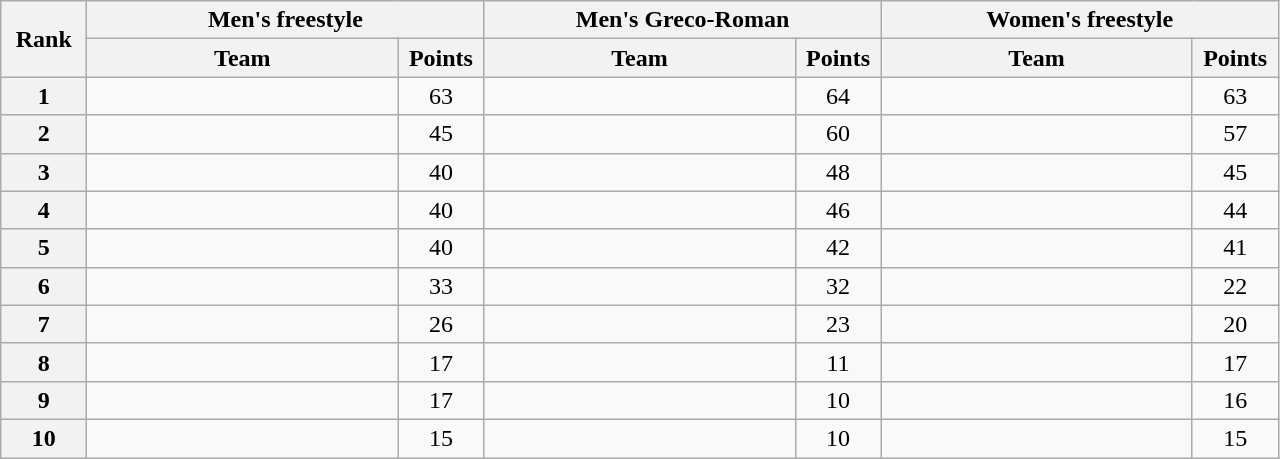<table class="wikitable" style="text-align:center;">
<tr>
<th width=50 rowspan="2">Rank</th>
<th colspan="2">Men's freestyle</th>
<th colspan="2">Men's Greco-Roman</th>
<th colspan="2">Women's freestyle</th>
</tr>
<tr>
<th width=200>Team</th>
<th width=50>Points</th>
<th width=200>Team</th>
<th width=50>Points</th>
<th width=200>Team</th>
<th width=50>Points</th>
</tr>
<tr>
<th>1</th>
<td align=left></td>
<td>63</td>
<td align=left></td>
<td>64</td>
<td align=left></td>
<td>63</td>
</tr>
<tr>
<th>2</th>
<td align=left></td>
<td>45</td>
<td align=left></td>
<td>60</td>
<td align=left></td>
<td>57</td>
</tr>
<tr>
<th>3</th>
<td align=left></td>
<td>40</td>
<td align=left></td>
<td>48</td>
<td align=left></td>
<td>45</td>
</tr>
<tr>
<th>4</th>
<td align=left></td>
<td>40</td>
<td align=left></td>
<td>46</td>
<td align=left></td>
<td>44</td>
</tr>
<tr>
<th>5</th>
<td align=left></td>
<td>40</td>
<td align=left></td>
<td>42</td>
<td align=left></td>
<td>41</td>
</tr>
<tr>
<th>6</th>
<td align=left></td>
<td>33</td>
<td align=left></td>
<td>32</td>
<td align=left></td>
<td>22</td>
</tr>
<tr>
<th>7</th>
<td align=left></td>
<td>26</td>
<td align=left></td>
<td>23</td>
<td align=left></td>
<td>20</td>
</tr>
<tr>
<th>8</th>
<td align=left></td>
<td>17</td>
<td align=left></td>
<td>11</td>
<td align=left></td>
<td>17</td>
</tr>
<tr>
<th>9</th>
<td align=left></td>
<td>17</td>
<td align=left></td>
<td>10</td>
<td align=left></td>
<td>16</td>
</tr>
<tr>
<th>10</th>
<td align=left></td>
<td>15</td>
<td align=left></td>
<td>10</td>
<td align=left></td>
<td>15</td>
</tr>
</table>
